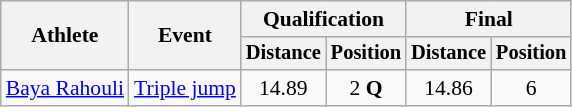<table class=wikitable style="font-size:90%">
<tr>
<th rowspan="2">Athlete</th>
<th rowspan="2">Event</th>
<th colspan="2">Qualification</th>
<th colspan="2">Final</th>
</tr>
<tr style="font-size:95%">
<th>Distance</th>
<th>Position</th>
<th>Distance</th>
<th>Position</th>
</tr>
<tr align=center>
<td align="left"><a href='#'>Baya Rahouli</a></td>
<td align="left"><a href='#'>Triple jump</a></td>
<td>14.89</td>
<td>2 <strong>Q</strong></td>
<td>14.86</td>
<td>6</td>
</tr>
</table>
